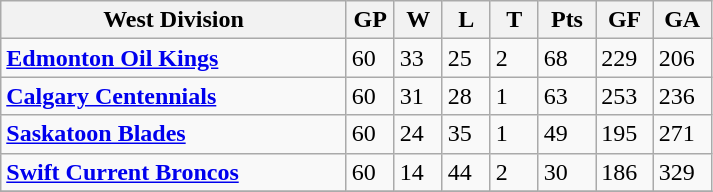<table class="wikitable">
<tr>
<th width="45%">West Division</th>
<th width="6.25%">GP</th>
<th width="6.25%">W</th>
<th width="6.25%">L</th>
<th width="6.25%">T</th>
<th width="7.5%">Pts</th>
<th width="7.5%">GF</th>
<th width="7.5%">GA</th>
</tr>
<tr>
<td><strong><a href='#'>Edmonton Oil Kings</a></strong></td>
<td>60</td>
<td>33</td>
<td>25</td>
<td>2</td>
<td>68</td>
<td>229</td>
<td>206</td>
</tr>
<tr>
<td><strong><a href='#'>Calgary Centennials</a></strong></td>
<td>60</td>
<td>31</td>
<td>28</td>
<td>1</td>
<td>63</td>
<td>253</td>
<td>236</td>
</tr>
<tr>
<td><strong><a href='#'>Saskatoon Blades</a></strong></td>
<td>60</td>
<td>24</td>
<td>35</td>
<td>1</td>
<td>49</td>
<td>195</td>
<td>271</td>
</tr>
<tr>
<td><strong><a href='#'>Swift Current Broncos</a></strong></td>
<td>60</td>
<td>14</td>
<td>44</td>
<td>2</td>
<td>30</td>
<td>186</td>
<td>329</td>
</tr>
<tr>
</tr>
</table>
